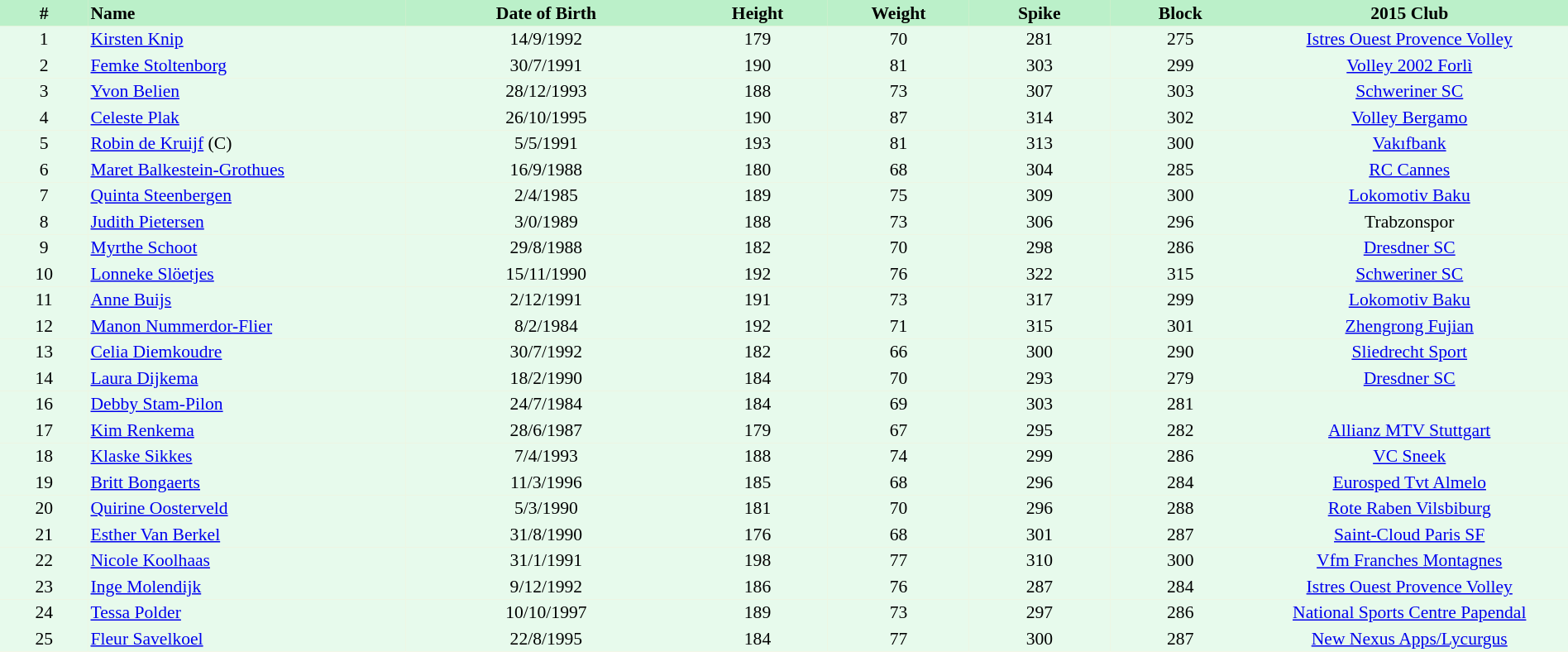<table border=0 cellpadding=2 cellspacing=0  |- bgcolor=#FFECCE style="text-align:center; font-size:90%;" width=100%>
<tr bgcolor=#BBF0C9>
<th width=5%>#</th>
<th width=18% align=left>Name</th>
<th width=16%>Date of Birth</th>
<th width=8%>Height</th>
<th width=8%>Weight</th>
<th width=8%>Spike</th>
<th width=8%>Block</th>
<th width=18%>2015 Club</th>
</tr>
<tr bgcolor=#E7FAEC>
<td>1</td>
<td align=left><a href='#'>Kirsten Knip</a></td>
<td>14/9/1992</td>
<td>179</td>
<td>70</td>
<td>281</td>
<td>275</td>
<td><a href='#'>Istres Ouest Provence Volley</a></td>
</tr>
<tr bgcolor=#E7FAEC>
<td>2</td>
<td align=left><a href='#'>Femke Stoltenborg</a></td>
<td>30/7/1991</td>
<td>190</td>
<td>81</td>
<td>303</td>
<td>299</td>
<td><a href='#'>Volley 2002 Forlì</a></td>
</tr>
<tr bgcolor=#E7FAEC>
<td>3</td>
<td align=left><a href='#'>Yvon Belien</a></td>
<td>28/12/1993</td>
<td>188</td>
<td>73</td>
<td>307</td>
<td>303</td>
<td><a href='#'>Schweriner SC</a></td>
</tr>
<tr bgcolor=#E7FAEC>
<td>4</td>
<td align=left><a href='#'>Celeste Plak</a></td>
<td>26/10/1995</td>
<td>190</td>
<td>87</td>
<td>314</td>
<td>302</td>
<td><a href='#'>Volley Bergamo</a></td>
</tr>
<tr bgcolor=#E7FAEC>
<td>5</td>
<td align=left><a href='#'>Robin de Kruijf</a> (C)</td>
<td>5/5/1991</td>
<td>193</td>
<td>81</td>
<td>313</td>
<td>300</td>
<td><a href='#'>Vakıfbank</a></td>
</tr>
<tr bgcolor=#E7FAEC>
<td>6</td>
<td align=left><a href='#'>Maret Balkestein-Grothues</a></td>
<td>16/9/1988</td>
<td>180</td>
<td>68</td>
<td>304</td>
<td>285</td>
<td><a href='#'>RC Cannes</a></td>
</tr>
<tr bgcolor=#E7FAEC>
<td>7</td>
<td align=left><a href='#'>Quinta Steenbergen</a></td>
<td>2/4/1985</td>
<td>189</td>
<td>75</td>
<td>309</td>
<td>300</td>
<td><a href='#'>Lokomotiv Baku</a></td>
</tr>
<tr bgcolor=#E7FAEC>
<td>8</td>
<td align=left><a href='#'>Judith Pietersen</a></td>
<td>3/0/1989</td>
<td>188</td>
<td>73</td>
<td>306</td>
<td>296</td>
<td>Trabzonspor</td>
</tr>
<tr bgcolor=#E7FAEC>
<td>9</td>
<td align=left><a href='#'>Myrthe Schoot</a></td>
<td>29/8/1988</td>
<td>182</td>
<td>70</td>
<td>298</td>
<td>286</td>
<td><a href='#'>Dresdner SC</a></td>
</tr>
<tr bgcolor=#E7FAEC>
<td>10</td>
<td align=left><a href='#'>Lonneke Slöetjes</a></td>
<td>15/11/1990</td>
<td>192</td>
<td>76</td>
<td>322</td>
<td>315</td>
<td><a href='#'>Schweriner SC</a></td>
</tr>
<tr bgcolor=#E7FAEC>
<td>11</td>
<td align=left><a href='#'>Anne Buijs</a></td>
<td>2/12/1991</td>
<td>191</td>
<td>73</td>
<td>317</td>
<td>299</td>
<td><a href='#'>Lokomotiv Baku</a></td>
</tr>
<tr bgcolor=#E7FAEC>
<td>12</td>
<td align=left><a href='#'>Manon Nummerdor-Flier</a></td>
<td>8/2/1984</td>
<td>192</td>
<td>71</td>
<td>315</td>
<td>301</td>
<td><a href='#'>Zhengrong Fujian</a></td>
</tr>
<tr bgcolor=#E7FAEC>
<td>13</td>
<td align=left><a href='#'>Celia Diemkoudre</a></td>
<td>30/7/1992</td>
<td>182</td>
<td>66</td>
<td>300</td>
<td>290</td>
<td><a href='#'>Sliedrecht Sport</a></td>
</tr>
<tr bgcolor=#E7FAEC>
<td>14</td>
<td align=left><a href='#'>Laura Dijkema</a></td>
<td>18/2/1990</td>
<td>184</td>
<td>70</td>
<td>293</td>
<td>279</td>
<td><a href='#'>Dresdner SC</a></td>
</tr>
<tr bgcolor=#E7FAEC>
<td>16</td>
<td align=left><a href='#'>Debby Stam-Pilon</a></td>
<td>24/7/1984</td>
<td>184</td>
<td>69</td>
<td>303</td>
<td>281</td>
<td></td>
</tr>
<tr bgcolor=#E7FAEC>
<td>17</td>
<td align=left><a href='#'>Kim Renkema</a></td>
<td>28/6/1987</td>
<td>179</td>
<td>67</td>
<td>295</td>
<td>282</td>
<td><a href='#'>Allianz MTV Stuttgart</a></td>
</tr>
<tr bgcolor=#E7FAEC>
<td>18</td>
<td align=left><a href='#'>Klaske Sikkes</a></td>
<td>7/4/1993</td>
<td>188</td>
<td>74</td>
<td>299</td>
<td>286</td>
<td><a href='#'>VC Sneek</a></td>
</tr>
<tr bgcolor=#E7FAEC>
<td>19</td>
<td align=left><a href='#'>Britt Bongaerts</a></td>
<td>11/3/1996</td>
<td>185</td>
<td>68</td>
<td>296</td>
<td>284</td>
<td><a href='#'>Eurosped Tvt Almelo</a></td>
</tr>
<tr bgcolor=#E7FAEC>
<td>20</td>
<td align=left><a href='#'>Quirine Oosterveld</a></td>
<td>5/3/1990</td>
<td>181</td>
<td>70</td>
<td>296</td>
<td>288</td>
<td><a href='#'>Rote Raben Vilsbiburg</a></td>
</tr>
<tr bgcolor=#E7FAEC>
<td>21</td>
<td align=left><a href='#'>Esther Van Berkel</a></td>
<td>31/8/1990</td>
<td>176</td>
<td>68</td>
<td>301</td>
<td>287</td>
<td><a href='#'>Saint-Cloud Paris SF</a></td>
</tr>
<tr bgcolor=#E7FAEC>
<td>22</td>
<td align=left><a href='#'>Nicole Koolhaas</a></td>
<td>31/1/1991</td>
<td>198</td>
<td>77</td>
<td>310</td>
<td>300</td>
<td><a href='#'>Vfm Franches Montagnes</a></td>
</tr>
<tr bgcolor=#E7FAEC>
<td>23</td>
<td align=left><a href='#'>Inge Molendijk</a></td>
<td>9/12/1992</td>
<td>186</td>
<td>76</td>
<td>287</td>
<td>284</td>
<td><a href='#'>Istres Ouest Provence Volley</a></td>
</tr>
<tr bgcolor=#E7FAEC>
<td>24</td>
<td align=left><a href='#'>Tessa Polder</a></td>
<td>10/10/1997</td>
<td>189</td>
<td>73</td>
<td>297</td>
<td>286</td>
<td><a href='#'>National Sports Centre Papendal</a></td>
</tr>
<tr bgcolor=#E7FAEC>
<td>25</td>
<td align=left><a href='#'>Fleur Savelkoel</a></td>
<td>22/8/1995</td>
<td>184</td>
<td>77</td>
<td>300</td>
<td>287</td>
<td><a href='#'>New Nexus Apps/Lycurgus</a></td>
</tr>
</table>
